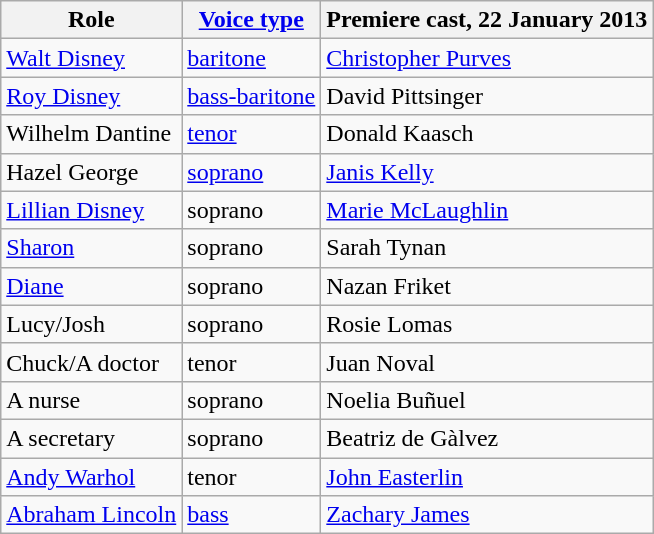<table class="wikitable">
<tr>
<th>Role</th>
<th><a href='#'>Voice type</a></th>
<th>Premiere cast, 22 January 2013</th>
</tr>
<tr>
<td><a href='#'>Walt Disney</a></td>
<td><a href='#'>baritone</a></td>
<td><a href='#'>Christopher Purves</a></td>
</tr>
<tr>
<td><a href='#'>Roy Disney</a></td>
<td><a href='#'>bass-baritone</a></td>
<td>David Pittsinger</td>
</tr>
<tr>
<td>Wilhelm Dantine</td>
<td><a href='#'>tenor</a></td>
<td>Donald Kaasch</td>
</tr>
<tr>
<td>Hazel George</td>
<td><a href='#'>soprano</a></td>
<td><a href='#'>Janis Kelly</a></td>
</tr>
<tr>
<td><a href='#'>Lillian Disney</a></td>
<td>soprano</td>
<td><a href='#'>Marie McLaughlin</a></td>
</tr>
<tr>
<td><a href='#'>Sharon</a></td>
<td>soprano</td>
<td>Sarah Tynan</td>
</tr>
<tr>
<td><a href='#'>Diane</a></td>
<td>soprano</td>
<td>Nazan Friket</td>
</tr>
<tr>
<td>Lucy/Josh</td>
<td>soprano</td>
<td>Rosie Lomas</td>
</tr>
<tr>
<td>Chuck/A doctor</td>
<td>tenor</td>
<td>Juan Noval</td>
</tr>
<tr>
<td>A nurse</td>
<td>soprano</td>
<td>Noelia Buñuel</td>
</tr>
<tr>
<td>A secretary</td>
<td>soprano</td>
<td>Beatriz de Gàlvez</td>
</tr>
<tr>
<td><a href='#'>Andy Warhol</a></td>
<td>tenor</td>
<td><a href='#'>John Easterlin</a></td>
</tr>
<tr>
<td><a href='#'>Abraham Lincoln</a></td>
<td><a href='#'>bass</a></td>
<td><a href='#'>Zachary James</a></td>
</tr>
</table>
